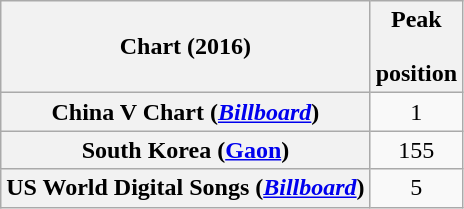<table class="wikitable plainrowheaders" style="text-align:center">
<tr>
<th scope="col">Chart (2016)</th>
<th scope="col">Peak<br><br>position</th>
</tr>
<tr>
<th scope="row">China V Chart (<em><a href='#'>Billboard</a></em>)</th>
<td>1</td>
</tr>
<tr>
<th scope="row">South Korea (<a href='#'>Gaon</a>)</th>
<td>155</td>
</tr>
<tr>
<th scope="row">US World Digital Songs  (<a href='#'><em>Billboard</em></a>)</th>
<td>5</td>
</tr>
</table>
